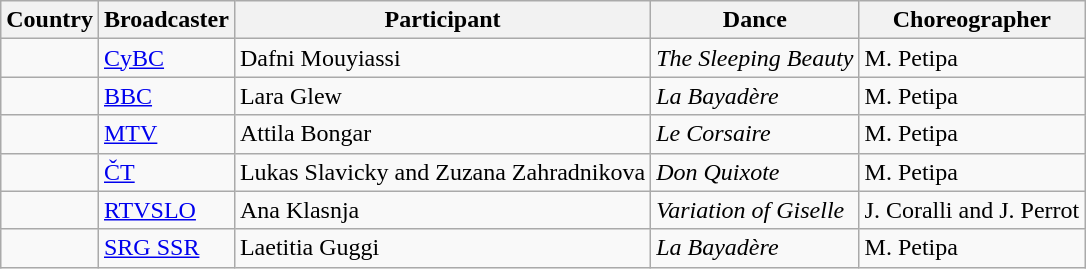<table class="wikitable">
<tr>
<th>Country</th>
<th>Broadcaster</th>
<th>Participant</th>
<th>Dance</th>
<th>Choreographer</th>
</tr>
<tr>
<td></td>
<td><a href='#'>CyBC</a></td>
<td>Dafni Mouyiassi</td>
<td><em>The Sleeping Beauty</em></td>
<td>M. Petipa</td>
</tr>
<tr>
<td></td>
<td><a href='#'>BBC</a></td>
<td>Lara Glew</td>
<td><em>La Bayadère</em></td>
<td>M. Petipa</td>
</tr>
<tr>
<td></td>
<td><a href='#'>MTV</a></td>
<td>Attila Bongar</td>
<td><em>Le Corsaire</em></td>
<td>M. Petipa</td>
</tr>
<tr>
<td></td>
<td><a href='#'>ČT</a></td>
<td>Lukas Slavicky and Zuzana Zahradnikova</td>
<td><em>Don Quixote</em></td>
<td>M. Petipa</td>
</tr>
<tr>
<td></td>
<td><a href='#'>RTVSLO</a></td>
<td>Ana Klasnja</td>
<td><em>Variation of Giselle</em></td>
<td>J. Coralli and J. Perrot</td>
</tr>
<tr>
<td></td>
<td><a href='#'>SRG SSR</a></td>
<td>Laetitia Guggi</td>
<td><em>La Bayadère</em></td>
<td>M. Petipa</td>
</tr>
</table>
